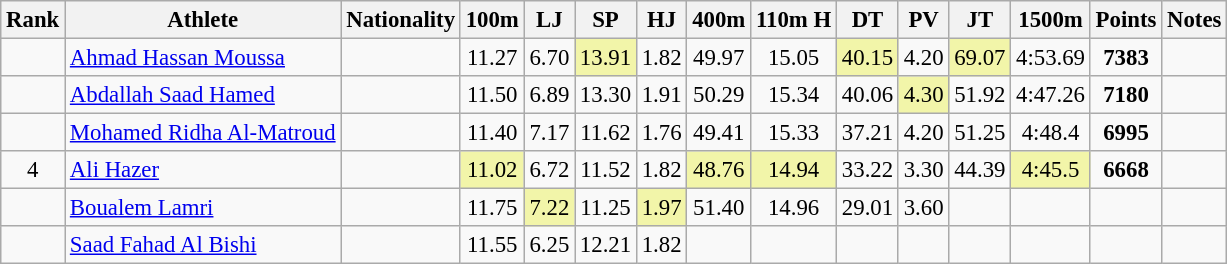<table class="wikitable sortable" style=" text-align:center;font-size:95%">
<tr>
<th>Rank</th>
<th>Athlete</th>
<th>Nationality</th>
<th>100m</th>
<th>LJ</th>
<th>SP</th>
<th>HJ</th>
<th>400m</th>
<th>110m H</th>
<th>DT</th>
<th>PV</th>
<th>JT</th>
<th>1500m</th>
<th>Points</th>
<th>Notes</th>
</tr>
<tr>
<td></td>
<td align=left><a href='#'>Ahmad Hassan Moussa</a></td>
<td align=left></td>
<td>11.27</td>
<td>6.70</td>
<td bgcolor=#F2F5A9>13.91</td>
<td>1.82</td>
<td>49.97</td>
<td>15.05</td>
<td bgcolor=#F2F5A9>40.15</td>
<td>4.20</td>
<td bgcolor=#F2F5A9>69.07</td>
<td>4:53.69</td>
<td><strong>7383</strong></td>
<td></td>
</tr>
<tr>
<td></td>
<td align=left><a href='#'>Abdallah Saad Hamed</a></td>
<td align=left></td>
<td>11.50</td>
<td>6.89</td>
<td>13.30</td>
<td>1.91</td>
<td>50.29</td>
<td>15.34</td>
<td>40.06</td>
<td bgcolor=#F2F5A9>4.30</td>
<td>51.92</td>
<td>4:47.26</td>
<td><strong>7180</strong></td>
<td></td>
</tr>
<tr>
<td></td>
<td align=left><a href='#'>Mohamed Ridha Al-Matroud</a></td>
<td align=left></td>
<td>11.40</td>
<td>7.17</td>
<td>11.62</td>
<td>1.76</td>
<td>49.41</td>
<td>15.33</td>
<td>37.21</td>
<td>4.20</td>
<td>51.25</td>
<td>4:48.4</td>
<td><strong>6995</strong></td>
<td></td>
</tr>
<tr>
<td>4</td>
<td align=left><a href='#'>Ali Hazer</a></td>
<td align=left></td>
<td bgcolor=#F2F5A9>11.02</td>
<td>6.72</td>
<td>11.52</td>
<td>1.82</td>
<td bgcolor=#F2F5A9>48.76</td>
<td bgcolor=#F2F5A9>14.94</td>
<td>33.22</td>
<td>3.30</td>
<td>44.39</td>
<td bgcolor=#F2F5A9>4:45.5</td>
<td><strong>6668</strong></td>
<td></td>
</tr>
<tr>
<td></td>
<td align=left><a href='#'>Boualem Lamri</a></td>
<td align=left></td>
<td>11.75</td>
<td bgcolor=#F2F5A9>7.22</td>
<td>11.25</td>
<td bgcolor=#F2F5A9>1.97</td>
<td>51.40</td>
<td>14.96</td>
<td>29.01</td>
<td>3.60</td>
<td></td>
<td></td>
<td><strong></strong></td>
<td></td>
</tr>
<tr>
<td></td>
<td align=left><a href='#'>Saad Fahad Al Bishi</a></td>
<td align=left></td>
<td>11.55</td>
<td>6.25</td>
<td>12.21</td>
<td>1.82</td>
<td></td>
<td></td>
<td></td>
<td></td>
<td></td>
<td></td>
<td><strong></strong></td>
<td></td>
</tr>
</table>
